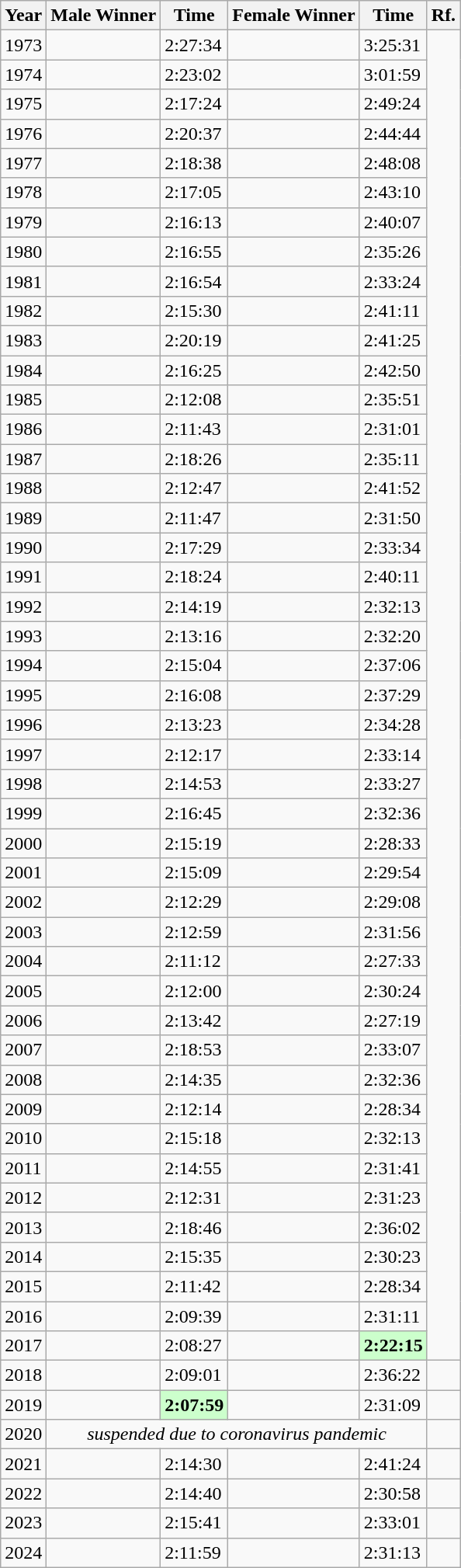<table class="wikitable sortable">
<tr>
<th>Year</th>
<th>Male Winner</th>
<th>Time</th>
<th>Female Winner</th>
<th>Time</th>
<th class="unsortable">Rf.</th>
</tr>
<tr>
<td>1973</td>
<td></td>
<td>2:27:34</td>
<td></td>
<td>3:25:31</td>
</tr>
<tr>
<td>1974</td>
<td></td>
<td>2:23:02</td>
<td></td>
<td>3:01:59</td>
</tr>
<tr>
<td>1975</td>
<td></td>
<td>2:17:24</td>
<td></td>
<td>2:49:24</td>
</tr>
<tr>
<td>1976</td>
<td></td>
<td>2:20:37</td>
<td></td>
<td>2:44:44</td>
</tr>
<tr>
<td>1977</td>
<td></td>
<td>2:18:38</td>
<td></td>
<td>2:48:08</td>
</tr>
<tr>
<td>1978</td>
<td></td>
<td>2:17:05</td>
<td></td>
<td>2:43:10</td>
</tr>
<tr>
<td>1979</td>
<td></td>
<td>2:16:13</td>
<td></td>
<td>2:40:07</td>
</tr>
<tr>
<td>1980</td>
<td></td>
<td>2:16:55</td>
<td></td>
<td>2:35:26</td>
</tr>
<tr>
<td>1981</td>
<td></td>
<td>2:16:54</td>
<td></td>
<td>2:33:24</td>
</tr>
<tr>
<td>1982</td>
<td></td>
<td>2:15:30</td>
<td></td>
<td>2:41:11</td>
</tr>
<tr>
<td>1983</td>
<td></td>
<td>2:20:19</td>
<td></td>
<td>2:41:25</td>
</tr>
<tr>
<td>1984</td>
<td></td>
<td>2:16:25</td>
<td></td>
<td>2:42:50</td>
</tr>
<tr>
<td>1985</td>
<td></td>
<td>2:12:08</td>
<td></td>
<td>2:35:51</td>
</tr>
<tr>
<td>1986</td>
<td></td>
<td>2:11:43</td>
<td></td>
<td>2:31:01</td>
</tr>
<tr>
<td>1987</td>
<td></td>
<td>2:18:26</td>
<td></td>
<td>2:35:11</td>
</tr>
<tr>
<td>1988</td>
<td></td>
<td>2:12:47</td>
<td></td>
<td>2:41:52</td>
</tr>
<tr>
<td>1989</td>
<td></td>
<td>2:11:47</td>
<td></td>
<td>2:31:50</td>
</tr>
<tr>
<td>1990</td>
<td></td>
<td>2:17:29</td>
<td></td>
<td>2:33:34</td>
</tr>
<tr>
<td>1991</td>
<td></td>
<td>2:18:24</td>
<td></td>
<td>2:40:11</td>
</tr>
<tr>
<td>1992</td>
<td></td>
<td>2:14:19</td>
<td></td>
<td>2:32:13</td>
</tr>
<tr>
<td>1993</td>
<td></td>
<td>2:13:16</td>
<td></td>
<td>2:32:20</td>
</tr>
<tr>
<td>1994</td>
<td></td>
<td>2:15:04</td>
<td></td>
<td>2:37:06</td>
</tr>
<tr>
<td>1995</td>
<td></td>
<td>2:16:08</td>
<td></td>
<td>2:37:29</td>
</tr>
<tr>
<td>1996</td>
<td></td>
<td>2:13:23</td>
<td></td>
<td>2:34:28</td>
</tr>
<tr>
<td>1997</td>
<td></td>
<td>2:12:17</td>
<td></td>
<td>2:33:14</td>
</tr>
<tr>
<td>1998</td>
<td></td>
<td>2:14:53</td>
<td></td>
<td>2:33:27</td>
</tr>
<tr>
<td>1999</td>
<td></td>
<td>2:16:45</td>
<td></td>
<td>2:32:36</td>
</tr>
<tr>
<td>2000</td>
<td></td>
<td>2:15:19</td>
<td></td>
<td>2:28:33</td>
</tr>
<tr>
<td>2001</td>
<td></td>
<td>2:15:09</td>
<td></td>
<td>2:29:54</td>
</tr>
<tr>
<td>2002</td>
<td></td>
<td>2:12:29</td>
<td></td>
<td>2:29:08</td>
</tr>
<tr>
<td>2003</td>
<td></td>
<td>2:12:59</td>
<td></td>
<td>2:31:56</td>
</tr>
<tr>
<td>2004</td>
<td></td>
<td>2:11:12</td>
<td></td>
<td>2:27:33</td>
</tr>
<tr>
<td>2005</td>
<td></td>
<td>2:12:00</td>
<td></td>
<td>2:30:24</td>
</tr>
<tr>
<td>2006</td>
<td></td>
<td>2:13:42</td>
<td></td>
<td>2:27:19</td>
</tr>
<tr>
<td>2007</td>
<td></td>
<td>2:18:53</td>
<td></td>
<td>2:33:07</td>
</tr>
<tr>
<td>2008</td>
<td></td>
<td>2:14:35</td>
<td></td>
<td>2:32:36</td>
</tr>
<tr>
<td>2009</td>
<td></td>
<td>2:12:14</td>
<td></td>
<td>2:28:34</td>
</tr>
<tr>
<td>2010</td>
<td></td>
<td>2:15:18</td>
<td></td>
<td>2:32:13</td>
</tr>
<tr>
<td>2011</td>
<td></td>
<td>2:14:55</td>
<td></td>
<td>2:31:41</td>
</tr>
<tr>
<td>2012</td>
<td></td>
<td>2:12:31</td>
<td></td>
<td>2:31:23</td>
</tr>
<tr>
<td>2013</td>
<td></td>
<td>2:18:46</td>
<td></td>
<td>2:36:02</td>
</tr>
<tr>
<td>2014</td>
<td></td>
<td>2:15:35</td>
<td></td>
<td>2:30:23</td>
</tr>
<tr>
<td>2015</td>
<td></td>
<td>2:11:42</td>
<td></td>
<td>2:28:34</td>
</tr>
<tr>
<td>2016</td>
<td></td>
<td>2:09:39</td>
<td></td>
<td>2:31:11</td>
</tr>
<tr>
<td>2017</td>
<td></td>
<td>2:08:27</td>
<td></td>
<td bgcolor="#CCFFCC"><strong>2:22:15</strong></td>
</tr>
<tr>
<td>2018</td>
<td></td>
<td>2:09:01</td>
<td></td>
<td>2:36:22</td>
<td></td>
</tr>
<tr>
<td>2019</td>
<td></td>
<td bgcolor="#CCFFCC"><strong>2:07:59</strong></td>
<td></td>
<td>2:31:09</td>
<td></td>
</tr>
<tr>
<td>2020</td>
<td colspan="4" align="center" data-sort-value=""><em>suspended due to coronavirus pandemic</em></td>
<td></td>
</tr>
<tr>
<td>2021</td>
<td></td>
<td>2:14:30</td>
<td></td>
<td>2:41:24</td>
<td></td>
</tr>
<tr>
<td>2022</td>
<td></td>
<td>2:14:40</td>
<td></td>
<td>2:30:58</td>
<td></td>
</tr>
<tr>
<td>2023</td>
<td></td>
<td>2:15:41</td>
<td></td>
<td>2:33:01</td>
<td></td>
</tr>
<tr>
<td>2024</td>
<td></td>
<td>2:11:59</td>
<td></td>
<td>2:31:13</td>
<td></td>
</tr>
</table>
